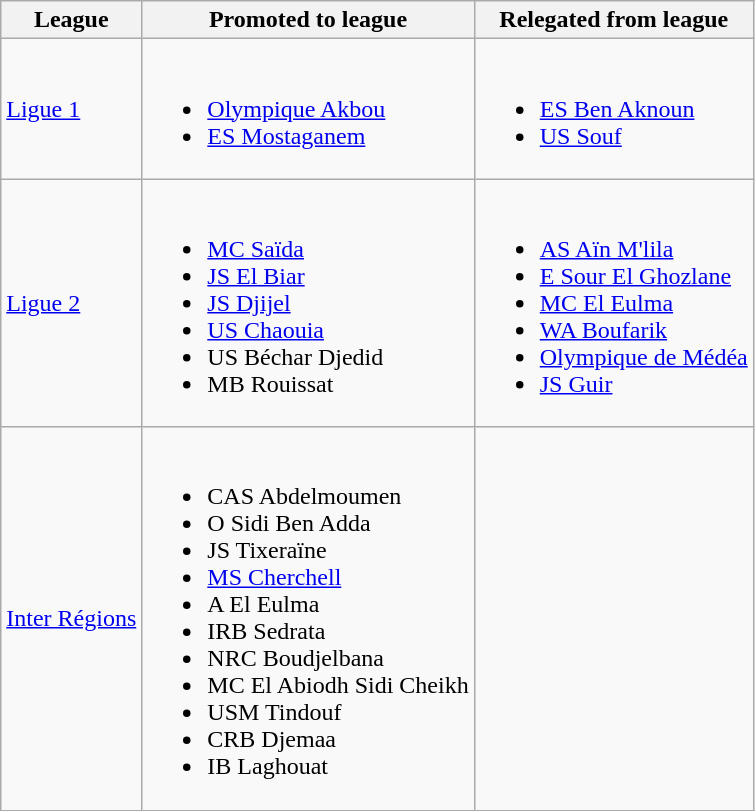<table class="wikitable">
<tr>
<th>League</th>
<th>Promoted to league</th>
<th>Relegated from league</th>
</tr>
<tr>
<td><a href='#'>Ligue 1</a></td>
<td><br><ul><li><a href='#'>Olympique Akbou</a></li><li><a href='#'>ES Mostaganem</a></li></ul></td>
<td><br><ul><li><a href='#'>ES Ben Aknoun</a></li><li><a href='#'>US Souf</a></li></ul></td>
</tr>
<tr>
<td><a href='#'>Ligue 2</a></td>
<td><br><ul><li><a href='#'>MC Saïda</a></li><li><a href='#'>JS El Biar</a></li><li><a href='#'>JS Djijel</a></li><li><a href='#'>US Chaouia</a></li><li>US Béchar Djedid</li><li>MB Rouissat</li></ul></td>
<td><br><ul><li><a href='#'>AS Aïn M'lila</a></li><li><a href='#'>E Sour El Ghozlane</a></li><li><a href='#'>MC El Eulma</a></li><li><a href='#'>WA Boufarik</a></li><li><a href='#'>Olympique de Médéa</a></li><li><a href='#'>JS Guir</a></li></ul></td>
</tr>
<tr>
<td><a href='#'>Inter Régions</a></td>
<td><br><ul><li>CAS Abdelmoumen</li><li>O Sidi Ben Adda</li><li>JS Tixeraïne</li><li><a href='#'>MS Cherchell</a></li><li>A El Eulma</li><li>IRB Sedrata</li><li>NRC Boudjelbana</li><li>MC El Abiodh Sidi Cheikh</li><li>USM Tindouf</li><li>CRB Djemaa</li><li>IB Laghouat</li></ul></td>
<td></td>
</tr>
</table>
